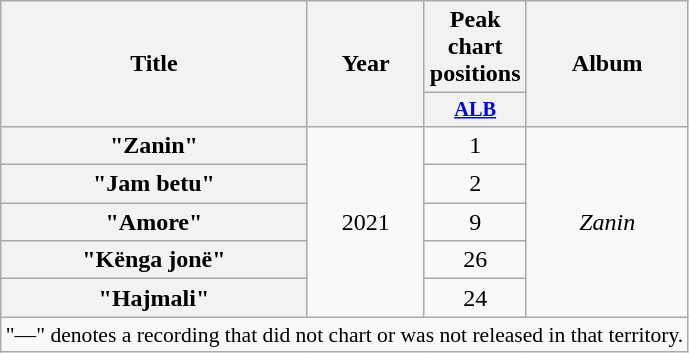<table class="wikitable plainrowheaders" style="text-align:center;">
<tr>
<th scope="col" rowspan="2">Title</th>
<th scope="col" rowspan="2">Year</th>
<th scope="col" colspan="1">Peak<br>chart<br>positions</th>
<th scope="col" rowspan="2">Album</th>
</tr>
<tr>
<th style="width:3em; font-size:85%;"><a href='#'>ALB</a><br></th>
</tr>
<tr>
<th scope="row">"Zanin"</th>
<td rowspan="5">2021</td>
<td>1</td>
<td rowspan="5"><em>Zanin</em></td>
</tr>
<tr>
<th scope="row">"Jam betu"</th>
<td>2</td>
</tr>
<tr>
<th scope="row">"Amore"</th>
<td>9</td>
</tr>
<tr>
<th scope="row">"Kënga jonë"</th>
<td>26</td>
</tr>
<tr>
<th scope="row">"Hajmali"</th>
<td>24</td>
</tr>
<tr>
<td colspan="11" style="font-size:90%">"—" denotes a recording that did not chart or was not released in that territory.</td>
</tr>
</table>
